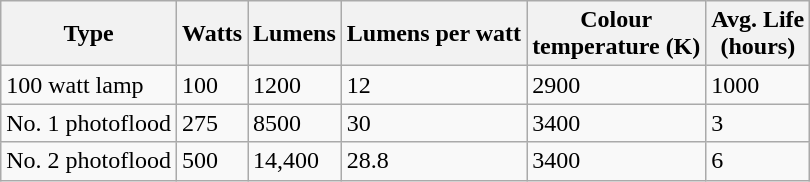<table class="wikitable">
<tr>
<th>Type</th>
<th>Watts</th>
<th>Lumens</th>
<th>Lumens per watt</th>
<th>Colour<br>temperature (K)</th>
<th>Avg. Life<br>(hours)</th>
</tr>
<tr>
<td>100 watt lamp</td>
<td>100</td>
<td>1200</td>
<td>12</td>
<td>2900</td>
<td>1000</td>
</tr>
<tr>
<td>No. 1 photoflood</td>
<td>275</td>
<td>8500</td>
<td>30</td>
<td>3400</td>
<td>3</td>
</tr>
<tr>
<td>No. 2 photoflood</td>
<td>500</td>
<td>14,400</td>
<td>28.8</td>
<td>3400</td>
<td>6</td>
</tr>
</table>
